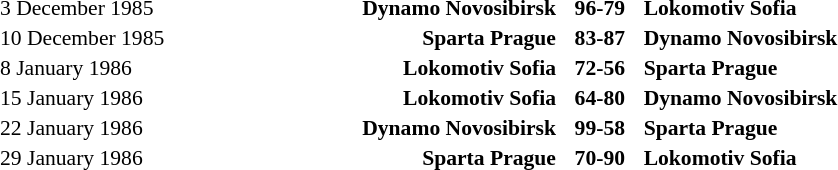<table width=50% cellspacing=1>
<tr>
<th></th>
<th></th>
<th></th>
</tr>
<tr style=font-size:90%>
<td>3 December 1985</td>
<td align=right><strong>Dynamo Novosibirsk</strong></td>
<td align=center><strong>96-79</strong></td>
<td><strong>Lokomotiv Sofia</strong></td>
</tr>
<tr style=font-size:90%>
<td>10 December 1985</td>
<td align=right><strong>Sparta Prague</strong></td>
<td align=center><strong>83-87</strong></td>
<td><strong>Dynamo Novosibirsk</strong></td>
</tr>
<tr style=font-size:90%>
<td>8 January 1986</td>
<td align=right><strong>Lokomotiv Sofia</strong></td>
<td align=center><strong>72-56</strong></td>
<td><strong>Sparta Prague</strong></td>
</tr>
<tr style=font-size:90%>
<td>15 January 1986</td>
<td align=right><strong>Lokomotiv Sofia</strong></td>
<td align=center><strong>64-80</strong></td>
<td><strong>Dynamo Novosibirsk</strong></td>
</tr>
<tr style=font-size:90%>
<td>22 January 1986</td>
<td align=right><strong>Dynamo Novosibirsk</strong></td>
<td align=center><strong>99-58</strong></td>
<td><strong>Sparta Prague</strong></td>
</tr>
<tr style=font-size:90%>
<td>29 January 1986</td>
<td align=right><strong>Sparta Prague</strong></td>
<td align=center><strong>70-90</strong></td>
<td><strong>Lokomotiv Sofia</strong></td>
</tr>
</table>
